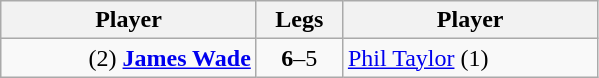<table class=wikitable style="text-align:center">
<tr>
<th width=163>Player</th>
<th width=50>Legs</th>
<th width=163>Player</th>
</tr>
<tr align=left>
<td align=right>(2) <strong><a href='#'>James Wade</a></strong> </td>
<td align=center><strong>6</strong>–5</td>
<td> <a href='#'>Phil Taylor</a> (1)</td>
</tr>
</table>
